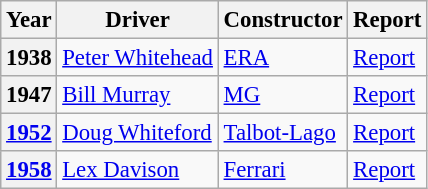<table class="wikitable" style="font-size: 95%;">
<tr>
<th>Year</th>
<th>Driver</th>
<th>Constructor</th>
<th>Report</th>
</tr>
<tr>
<th>1938</th>
<td> <a href='#'>Peter Whitehead</a></td>
<td><a href='#'>ERA</a></td>
<td><a href='#'>Report</a></td>
</tr>
<tr>
<th>1947</th>
<td> <a href='#'>Bill Murray</a></td>
<td><a href='#'>MG</a></td>
<td><a href='#'>Report</a></td>
</tr>
<tr>
<th><a href='#'>1952</a></th>
<td> <a href='#'>Doug Whiteford</a></td>
<td><a href='#'>Talbot-Lago</a></td>
<td><a href='#'>Report</a></td>
</tr>
<tr>
<th><a href='#'>1958</a></th>
<td> <a href='#'>Lex Davison</a></td>
<td><a href='#'>Ferrari</a></td>
<td><a href='#'>Report</a></td>
</tr>
</table>
